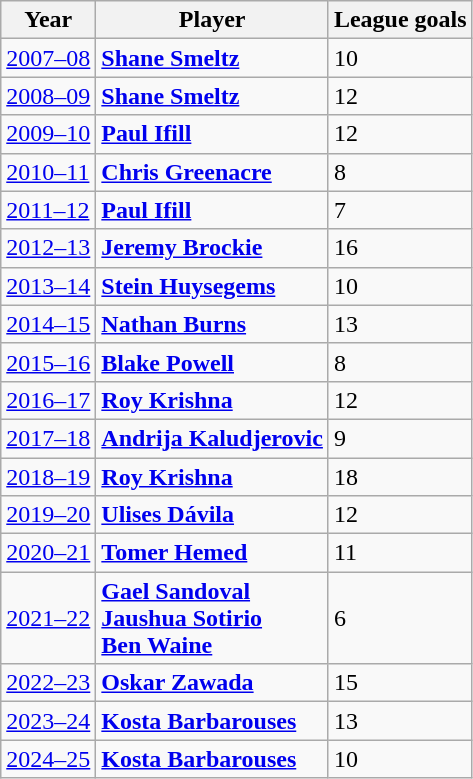<table class="wikitable" border="1">
<tr>
<th>Year</th>
<th>Player</th>
<th>League goals</th>
</tr>
<tr>
<td><a href='#'>2007–08</a></td>
<td style="text-align:left;"> <strong><a href='#'>Shane Smeltz</a></strong></td>
<td>10</td>
</tr>
<tr>
<td><a href='#'>2008–09</a></td>
<td style="text-align:left;"> <strong><a href='#'>Shane Smeltz</a></strong></td>
<td>12</td>
</tr>
<tr>
<td><a href='#'>2009–10</a></td>
<td style="text-align:left;"> <strong><a href='#'>Paul Ifill</a></strong></td>
<td>12</td>
</tr>
<tr>
<td><a href='#'>2010–11</a></td>
<td style="text-align:left;"> <strong><a href='#'>Chris Greenacre</a></strong></td>
<td>8</td>
</tr>
<tr>
<td><a href='#'>2011–12</a></td>
<td style="text-align:left;"> <strong><a href='#'>Paul Ifill</a></strong></td>
<td>7</td>
</tr>
<tr>
<td><a href='#'>2012–13</a></td>
<td style="text-align:left;"> <strong><a href='#'>Jeremy Brockie</a></strong></td>
<td>16</td>
</tr>
<tr>
<td><a href='#'>2013–14</a></td>
<td style="text-align:left;"> <strong><a href='#'>Stein Huysegems</a></strong></td>
<td>10</td>
</tr>
<tr>
<td><a href='#'>2014–15</a></td>
<td style="text-align:left;"> <strong><a href='#'>Nathan Burns</a></strong></td>
<td>13</td>
</tr>
<tr>
<td><a href='#'>2015–16</a></td>
<td style="text-align:left;"> <strong><a href='#'>Blake Powell</a></strong></td>
<td>8</td>
</tr>
<tr>
<td><a href='#'>2016–17</a></td>
<td style="text-align:left;"> <strong><a href='#'>Roy Krishna</a></strong></td>
<td>12</td>
</tr>
<tr>
<td><a href='#'>2017–18</a></td>
<td style="text-align:left;"> <strong><a href='#'>Andrija Kaludjerovic</a></strong></td>
<td>9</td>
</tr>
<tr>
<td><a href='#'>2018–19</a></td>
<td style="text-align:left;"> <strong><a href='#'>Roy Krishna</a></strong></td>
<td>18</td>
</tr>
<tr>
<td><a href='#'>2019–20</a></td>
<td style="text-align:left;"> <strong><a href='#'>Ulises Dávila</a></strong></td>
<td>12</td>
</tr>
<tr>
<td><a href='#'>2020–21</a></td>
<td style="text-align:left;"> <strong><a href='#'>Tomer Hemed</a></strong></td>
<td>11</td>
</tr>
<tr>
<td><a href='#'>2021–22</a></td>
<td style="text-align:left;"> <strong><a href='#'>Gael Sandoval</a></strong> <br> <strong><a href='#'>Jaushua Sotirio</a></strong> <br> <strong><a href='#'>Ben Waine</a></strong></td>
<td>6</td>
</tr>
<tr>
<td><a href='#'>2022–23</a></td>
<td style="text-align:left;"> <strong><a href='#'>Oskar Zawada</a></strong></td>
<td>15</td>
</tr>
<tr>
<td><a href='#'>2023–24</a></td>
<td> <strong><a href='#'>Kosta Barbarouses</a></strong></td>
<td>13</td>
</tr>
<tr>
<td><a href='#'>2024–25</a></td>
<td> <strong><a href='#'>Kosta Barbarouses</a></strong></td>
<td>10</td>
</tr>
</table>
